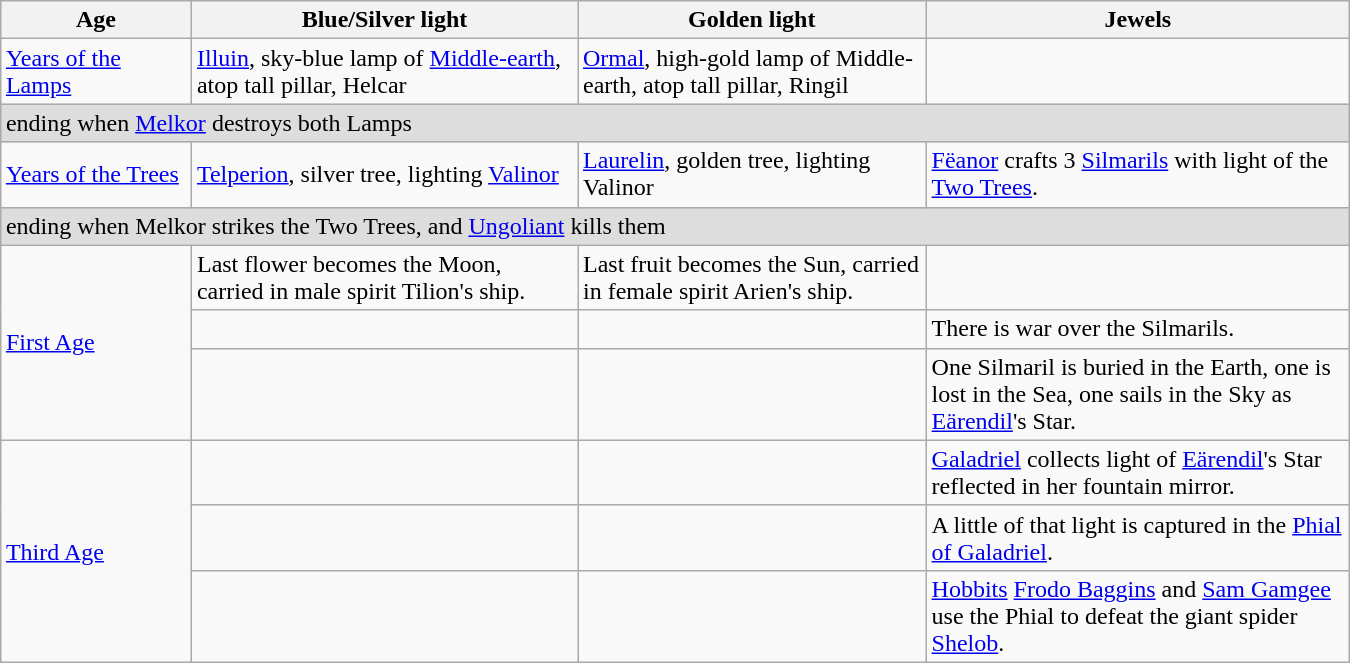<table style="margin-left: auto; margin-right: auto; border: none;" class="wikitable">
<tr>
<th style="width: 120px;">Age</th>
<th style="width: 250px;">Blue/Silver light</th>
<th style="width: 225px;">Golden light</th>
<th style="width: 275px;">Jewels</th>
</tr>
<tr>
<td><a href='#'>Years of the Lamps</a></td>
<td><a href='#'>Illuin</a>, sky-blue lamp of <a href='#'>Middle-earth</a>, atop tall pillar, Helcar</td>
<td><a href='#'>Ormal</a>, high-gold lamp of Middle-earth, atop tall pillar, Ringil</td>
<td></td>
</tr>
<tr>
<td colspan=4 style="background: #dddddd;">ending when <a href='#'>Melkor</a> destroys both Lamps</td>
</tr>
<tr>
<td><a href='#'>Years of the Trees</a></td>
<td><a href='#'>Telperion</a>, silver tree, lighting <a href='#'>Valinor</a></td>
<td><a href='#'>Laurelin</a>, golden tree, lighting Valinor</td>
<td><a href='#'>Fëanor</a> crafts 3 <a href='#'>Silmarils</a> with light of the <a href='#'>Two Trees</a>.</td>
</tr>
<tr>
<td colspan=4 style="background: #dddddd;">ending when Melkor strikes the Two Trees, and <a href='#'>Ungoliant</a> kills them</td>
</tr>
<tr>
<td rowspan="3"><a href='#'>First Age</a></td>
<td>Last flower becomes the Moon, carried in male spirit Tilion's ship.</td>
<td>Last fruit becomes the Sun, carried in female spirit Arien's ship.</td>
<td></td>
</tr>
<tr>
<td></td>
<td></td>
<td>There is war over the Silmarils.</td>
</tr>
<tr>
<td></td>
<td></td>
<td>One Silmaril is buried in the Earth, one is lost in the Sea, one sails in the Sky as <a href='#'>Eärendil</a>'s Star.</td>
</tr>
<tr>
<td rowspan="3"><a href='#'>Third Age</a></td>
<td></td>
<td></td>
<td><a href='#'>Galadriel</a> collects light of <a href='#'>Eärendil</a>'s Star reflected in her fountain mirror.</td>
</tr>
<tr>
<td></td>
<td></td>
<td>A little of that light is captured in the <a href='#'>Phial of Galadriel</a>.</td>
</tr>
<tr>
<td></td>
<td></td>
<td><a href='#'>Hobbits</a> <a href='#'>Frodo Baggins</a> and <a href='#'>Sam Gamgee</a> use the Phial to defeat the giant spider <a href='#'>Shelob</a>.</td>
</tr>
</table>
